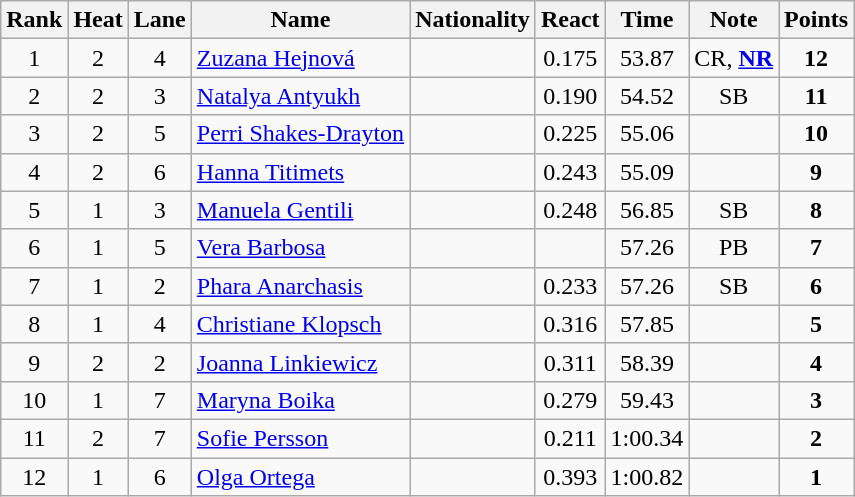<table class="wikitable sortable" style="text-align:center">
<tr>
<th>Rank</th>
<th>Heat</th>
<th>Lane</th>
<th>Name</th>
<th>Nationality</th>
<th>React</th>
<th>Time</th>
<th>Note</th>
<th>Points</th>
</tr>
<tr>
<td>1</td>
<td>2</td>
<td>4</td>
<td align=left><a href='#'>Zuzana Hejnová</a></td>
<td align=left></td>
<td>0.175</td>
<td>53.87</td>
<td>CR, <strong><a href='#'>NR</a></strong></td>
<td><strong>12</strong></td>
</tr>
<tr>
<td>2</td>
<td>2</td>
<td>3</td>
<td align=left><a href='#'>Natalya Antyukh</a></td>
<td align=left></td>
<td>0.190</td>
<td>54.52</td>
<td>SB</td>
<td><strong>11</strong></td>
</tr>
<tr>
<td>3</td>
<td>2</td>
<td>5</td>
<td align=left><a href='#'>Perri Shakes-Drayton</a></td>
<td align=left></td>
<td>0.225</td>
<td>55.06</td>
<td></td>
<td><strong>10</strong></td>
</tr>
<tr>
<td>4</td>
<td>2</td>
<td>6</td>
<td align=left><a href='#'>Hanna Titimets</a></td>
<td align=left></td>
<td>0.243</td>
<td>55.09</td>
<td></td>
<td><strong>9</strong></td>
</tr>
<tr>
<td>5</td>
<td>1</td>
<td>3</td>
<td align=left><a href='#'>Manuela Gentili</a></td>
<td align=left></td>
<td>0.248</td>
<td>56.85</td>
<td>SB</td>
<td><strong>8</strong></td>
</tr>
<tr>
<td>6</td>
<td>1</td>
<td>5</td>
<td align=left><a href='#'>Vera Barbosa</a></td>
<td align=left></td>
<td></td>
<td>57.26</td>
<td>PB</td>
<td><strong>7</strong></td>
</tr>
<tr>
<td>7</td>
<td>1</td>
<td>2</td>
<td align=left><a href='#'>Phara Anarchasis</a></td>
<td align=left></td>
<td>0.233</td>
<td>57.26</td>
<td>SB</td>
<td><strong>6</strong></td>
</tr>
<tr>
<td>8</td>
<td>1</td>
<td>4</td>
<td align=left><a href='#'>Christiane Klopsch</a></td>
<td align=left></td>
<td>0.316</td>
<td>57.85</td>
<td></td>
<td><strong>5</strong></td>
</tr>
<tr>
<td>9</td>
<td>2</td>
<td>2</td>
<td align=left><a href='#'>Joanna Linkiewicz</a></td>
<td align=left></td>
<td>0.311</td>
<td>58.39</td>
<td></td>
<td><strong>4</strong></td>
</tr>
<tr>
<td>10</td>
<td>1</td>
<td>7</td>
<td align=left><a href='#'>Maryna Boika</a></td>
<td align=left></td>
<td>0.279</td>
<td>59.43</td>
<td></td>
<td><strong>3</strong></td>
</tr>
<tr>
<td>11</td>
<td>2</td>
<td>7</td>
<td align=left><a href='#'>Sofie Persson</a></td>
<td align=left></td>
<td>0.211</td>
<td>1:00.34</td>
<td></td>
<td><strong>2</strong></td>
</tr>
<tr>
<td>12</td>
<td>1</td>
<td>6</td>
<td align=left><a href='#'>Olga Ortega</a></td>
<td align=left></td>
<td>0.393</td>
<td>1:00.82</td>
<td></td>
<td><strong>1</strong></td>
</tr>
</table>
